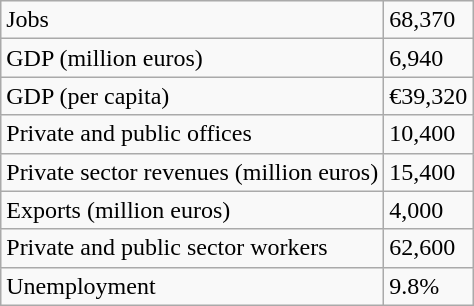<table class="wikitable" style="margin:auto; margin-left:20px;">
<tr>
<td>Jobs</td>
<td>68,370</td>
</tr>
<tr>
<td>GDP (million euros)</td>
<td>6,940</td>
</tr>
<tr>
<td>GDP (per capita)</td>
<td>€39,320</td>
</tr>
<tr>
<td>Private and public offices</td>
<td>10,400</td>
</tr>
<tr>
<td>Private sector revenues (million euros)</td>
<td>15,400</td>
</tr>
<tr>
<td>Exports (million euros)</td>
<td>4,000</td>
</tr>
<tr>
<td>Private and public sector workers</td>
<td>62,600</td>
</tr>
<tr>
<td>Unemployment</td>
<td>9.8%</td>
</tr>
</table>
